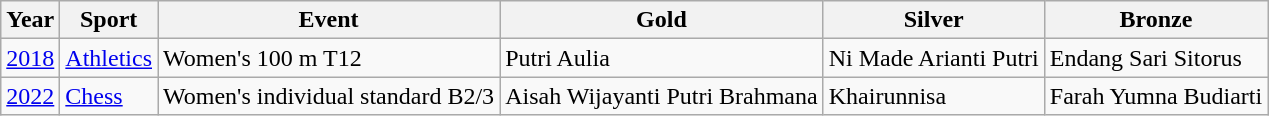<table class="wikitable">
<tr>
<th>Year</th>
<th>Sport</th>
<th>Event</th>
<th>Gold</th>
<th>Silver</th>
<th>Bronze</th>
</tr>
<tr>
<td><a href='#'>2018</a></td>
<td><a href='#'>Athletics</a></td>
<td>Women's 100 m T12</td>
<td>Putri Aulia</td>
<td>Ni Made Arianti Putri</td>
<td>Endang Sari Sitorus</td>
</tr>
<tr>
<td><a href='#'>2022</a></td>
<td><a href='#'>Chess</a></td>
<td>Women's individual standard B2/3</td>
<td>Aisah Wijayanti Putri Brahmana</td>
<td>Khairunnisa</td>
<td>Farah Yumna Budiarti</td>
</tr>
</table>
